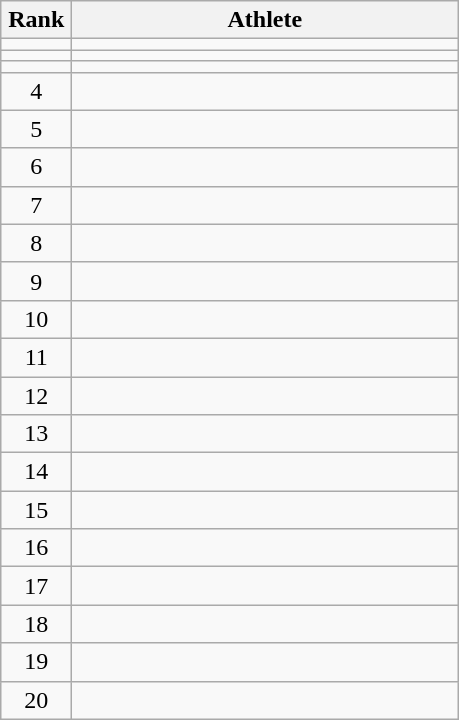<table class="wikitable" style="text-align: center;">
<tr>
<th width=40>Rank</th>
<th width=250>Athlete</th>
</tr>
<tr>
<td></td>
<td align="left"></td>
</tr>
<tr>
<td></td>
<td align="left"></td>
</tr>
<tr>
<td></td>
<td align="left"></td>
</tr>
<tr>
<td>4</td>
<td align="left"></td>
</tr>
<tr>
<td>5</td>
<td align="left"></td>
</tr>
<tr>
<td>6</td>
<td align="left"></td>
</tr>
<tr>
<td>7</td>
<td align="left"></td>
</tr>
<tr>
<td>8</td>
<td align="left"></td>
</tr>
<tr>
<td>9</td>
<td align="left"></td>
</tr>
<tr>
<td>10</td>
<td align="left"></td>
</tr>
<tr>
<td>11</td>
<td align="left"></td>
</tr>
<tr>
<td>12</td>
<td align="left"></td>
</tr>
<tr>
<td>13</td>
<td align="left"></td>
</tr>
<tr>
<td>14</td>
<td align="left"></td>
</tr>
<tr>
<td>15</td>
<td align="left"></td>
</tr>
<tr>
<td>16</td>
<td align="left"></td>
</tr>
<tr>
<td>17</td>
<td align="left"></td>
</tr>
<tr>
<td>18</td>
<td align="left"></td>
</tr>
<tr>
<td>19</td>
<td align="left"></td>
</tr>
<tr>
<td>20</td>
<td align="left"></td>
</tr>
</table>
